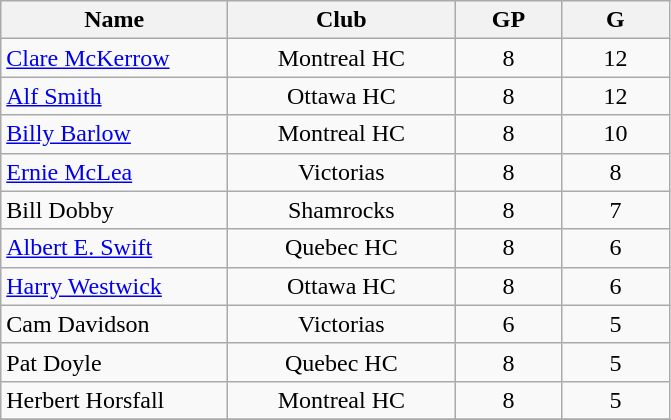<table class="wikitable" style="text-align:center;">
<tr>
<th style="width:9em">Name</th>
<th style="width:9em">Club</th>
<th style="width:4em">GP</th>
<th style="width:4em">G</th>
</tr>
<tr>
<td align="left"><a href='#'> Clare McKerrow</a></td>
<td>Montreal HC</td>
<td>8</td>
<td>12</td>
</tr>
<tr>
<td align="left"><a href='#'> Alf Smith</a></td>
<td>Ottawa HC</td>
<td>8</td>
<td>12</td>
</tr>
<tr>
<td align="left"><a href='#'> Billy Barlow</a></td>
<td>Montreal HC</td>
<td>8</td>
<td>10</td>
</tr>
<tr>
<td align="left"><a href='#'> Ernie McLea</a></td>
<td>Victorias</td>
<td>8</td>
<td>8</td>
</tr>
<tr>
<td align="left">Bill Dobby</td>
<td>Shamrocks</td>
<td>8</td>
<td>7</td>
</tr>
<tr>
<td align="left"><a href='#'> Albert E. Swift</a></td>
<td>Quebec HC</td>
<td>8</td>
<td>6</td>
</tr>
<tr>
<td align="left"><a href='#'> Harry Westwick</a></td>
<td>Ottawa HC</td>
<td>8</td>
<td>6</td>
</tr>
<tr>
<td align="left">Cam Davidson</td>
<td>Victorias</td>
<td>6</td>
<td>5</td>
</tr>
<tr>
<td align="left">Pat Doyle</td>
<td>Quebec HC</td>
<td>8</td>
<td>5</td>
</tr>
<tr>
<td align="left">Herbert Horsfall</td>
<td>Montreal HC</td>
<td>8</td>
<td>5</td>
</tr>
<tr>
</tr>
</table>
